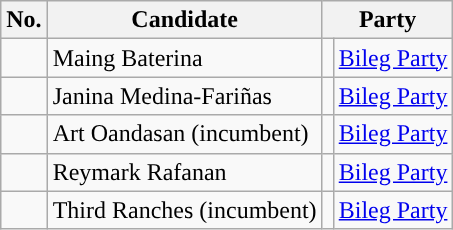<table class="wikitable sortable" style="text-align:left;">
<tr>
<th>No.</th>
<th>Candidate</th>
<th colspan="2">Party</th>
</tr>
<tr>
<td></td>
<td>Maing Baterina</td>
<td></td>
<td><a href='#'>Bileg Party</a></td>
</tr>
<tr>
<td></td>
<td>Janina Medina-Fariñas</td>
<td></td>
<td><a href='#'>Bileg Party</a></td>
</tr>
<tr>
<td></td>
<td>Art Oandasan (incumbent)</td>
<td></td>
<td><a href='#'>Bileg Party</a></td>
</tr>
<tr>
<td></td>
<td>Reymark Rafanan</td>
<td></td>
<td><a href='#'>Bileg Party</a></td>
</tr>
<tr>
<td></td>
<td>Third Ranches (incumbent)</td>
<td></td>
<td><a href='#'>Bileg Party</a></td>
</tr>
</table>
